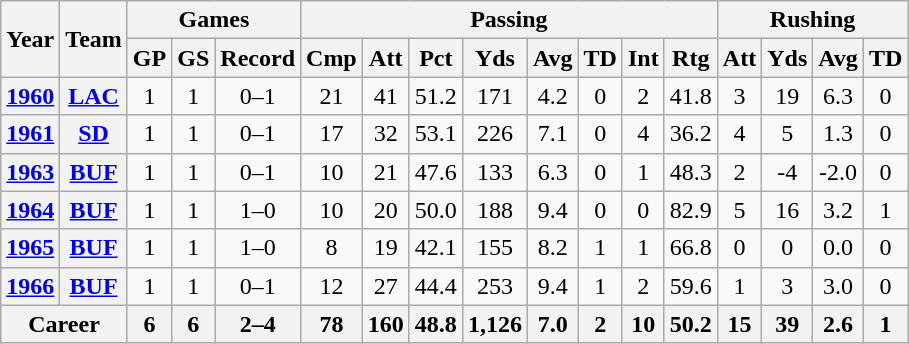<table class="wikitable" style="text-align:center;">
<tr>
<th rowspan="2">Year</th>
<th rowspan="2">Team</th>
<th colspan="3">Games</th>
<th colspan="8">Passing</th>
<th colspan="4">Rushing</th>
</tr>
<tr>
<th>GP</th>
<th>GS</th>
<th>Record</th>
<th>Cmp</th>
<th>Att</th>
<th>Pct</th>
<th>Yds</th>
<th>Avg</th>
<th>TD</th>
<th>Int</th>
<th>Rtg</th>
<th>Att</th>
<th>Yds</th>
<th>Avg</th>
<th>TD</th>
</tr>
<tr>
<th><a href='#'>1960</a></th>
<th><a href='#'>LAC</a></th>
<td>1</td>
<td>1</td>
<td>0–1</td>
<td>21</td>
<td>41</td>
<td>51.2</td>
<td>171</td>
<td>4.2</td>
<td>0</td>
<td>2</td>
<td>41.8</td>
<td>3</td>
<td>19</td>
<td>6.3</td>
<td>0</td>
</tr>
<tr>
<th><a href='#'>1961</a></th>
<th><a href='#'>SD</a></th>
<td>1</td>
<td>1</td>
<td>0–1</td>
<td>17</td>
<td>32</td>
<td>53.1</td>
<td>226</td>
<td>7.1</td>
<td>0</td>
<td>4</td>
<td>36.2</td>
<td>4</td>
<td>5</td>
<td>1.3</td>
<td>0</td>
</tr>
<tr>
<th><a href='#'>1963</a></th>
<th><a href='#'>BUF</a></th>
<td>1</td>
<td>1</td>
<td>0–1</td>
<td>10</td>
<td>21</td>
<td>47.6</td>
<td>133</td>
<td>6.3</td>
<td>0</td>
<td>1</td>
<td>48.3</td>
<td>2</td>
<td>-4</td>
<td>-2.0</td>
<td>0</td>
</tr>
<tr>
<th><a href='#'>1964</a></th>
<th><a href='#'>BUF</a></th>
<td>1</td>
<td>1</td>
<td>1–0</td>
<td>10</td>
<td>20</td>
<td>50.0</td>
<td>188</td>
<td>9.4</td>
<td>0</td>
<td>0</td>
<td>82.9</td>
<td>5</td>
<td>16</td>
<td>3.2</td>
<td>1</td>
</tr>
<tr>
<th><a href='#'>1965</a></th>
<th><a href='#'>BUF</a></th>
<td>1</td>
<td>1</td>
<td>1–0</td>
<td>8</td>
<td>19</td>
<td>42.1</td>
<td>155</td>
<td>8.2</td>
<td>1</td>
<td>1</td>
<td>66.8</td>
<td>0</td>
<td>0</td>
<td>0.0</td>
<td>0</td>
</tr>
<tr>
<th><a href='#'>1966</a></th>
<th><a href='#'>BUF</a></th>
<td>1</td>
<td>1</td>
<td>0–1</td>
<td>12</td>
<td>27</td>
<td>44.4</td>
<td>253</td>
<td>9.4</td>
<td>1</td>
<td>2</td>
<td>59.6</td>
<td>1</td>
<td>3</td>
<td>3.0</td>
<td>0</td>
</tr>
<tr>
<th colspan="2">Career</th>
<th>6</th>
<th>6</th>
<th>2–4</th>
<th>78</th>
<th>160</th>
<th>48.8</th>
<th>1,126</th>
<th>7.0</th>
<th>2</th>
<th>10</th>
<th>50.2</th>
<th>15</th>
<th>39</th>
<th>2.6</th>
<th>1</th>
</tr>
</table>
